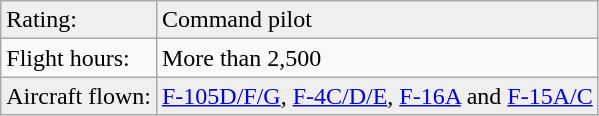<table class="wikitable">
<tr style="background:#efefef;">
<td>Rating:</td>
<td style="text-align:left;">Command pilot</td>
</tr>
<tr>
<td>Flight hours:</td>
<td>More than 2,500</td>
</tr>
<tr style="background:#efefef;">
<td>Aircraft flown:</td>
<td style="text-align:left;"><a href='#'>F-105D/F/G</a>, <a href='#'>F-4C/D/E</a>, <a href='#'>F-16A</a> and <a href='#'>F-15A/C</a></td>
</tr>
</table>
